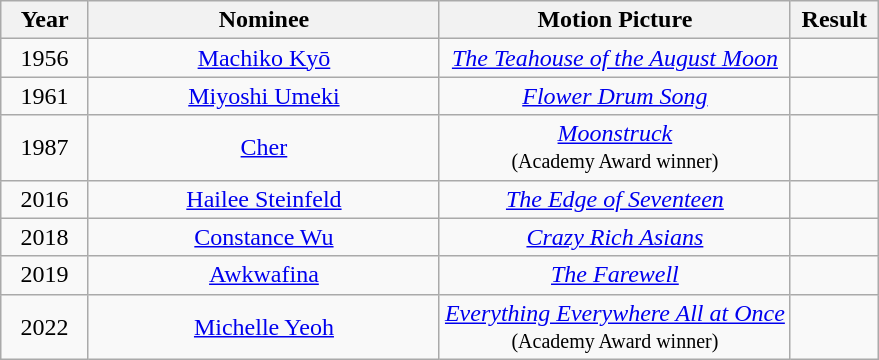<table class="wikitable" style="text-align: center">
<tr>
<th style="width:10%;">Year</th>
<th style="width:40%;">Nominee</th>
<th style="width:40%;">Motion Picture</th>
<th style="width:10%;">Result</th>
</tr>
<tr>
<td>1956</td>
<td><a href='#'>Machiko Kyō</a></td>
<td><em><a href='#'>The Teahouse of the August Moon</a></em></td>
<td></td>
</tr>
<tr>
<td>1961</td>
<td><a href='#'>Miyoshi Umeki</a></td>
<td><em><a href='#'>Flower Drum Song</a></em></td>
<td></td>
</tr>
<tr>
<td>1987</td>
<td><a href='#'>Cher</a></td>
<td><em><a href='#'>Moonstruck</a></em><br><small>(Academy Award winner)</small></td>
<td></td>
</tr>
<tr>
<td>2016</td>
<td><a href='#'>Hailee Steinfeld</a></td>
<td><em><a href='#'>The Edge of Seventeen</a></em></td>
<td></td>
</tr>
<tr>
<td>2018</td>
<td><a href='#'>Constance Wu</a></td>
<td><em><a href='#'>Crazy Rich Asians</a></em></td>
<td></td>
</tr>
<tr>
<td>2019</td>
<td><a href='#'>Awkwafina</a></td>
<td><em><a href='#'>The Farewell</a></em></td>
<td></td>
</tr>
<tr>
<td>2022</td>
<td><a href='#'>Michelle Yeoh</a></td>
<td><em><a href='#'>Everything Everywhere All at Once</a></em><br><small>(Academy Award winner)</small></td>
<td></td>
</tr>
</table>
